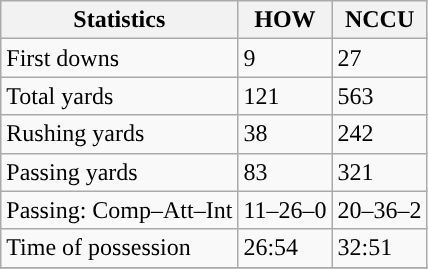<table class="wikitable" style="float: left;">
<tr>
<th>Statistics</th>
<th>HOW</th>
<th>NCCU</th>
</tr>
<tr>
<td>First downs</td>
<td>9</td>
<td>27</td>
</tr>
<tr>
<td>Total yards</td>
<td>121</td>
<td>563</td>
</tr>
<tr>
<td>Rushing yards</td>
<td>38</td>
<td>242</td>
</tr>
<tr>
<td>Passing yards</td>
<td>83</td>
<td>321</td>
</tr>
<tr>
<td>Passing: Comp–Att–Int</td>
<td>11–26–0</td>
<td>20–36–2</td>
</tr>
<tr>
<td>Time of possession</td>
<td>26:54</td>
<td>32:51</td>
</tr>
<tr>
</tr>
</table>
